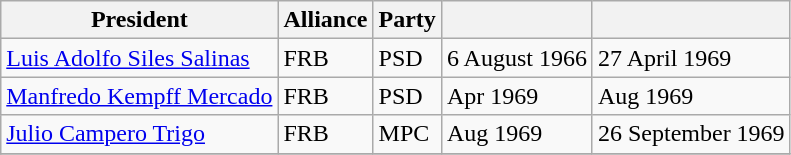<table class="wikitable">
<tr>
<th>President</th>
<th>Alliance</th>
<th>Party</th>
<th></th>
<th></th>
</tr>
<tr>
<td><a href='#'>Luis Adolfo Siles Salinas</a></td>
<td>FRB</td>
<td>PSD</td>
<td>6 August 1966</td>
<td>27 April 1969</td>
</tr>
<tr>
<td><a href='#'>Manfredo Kempff Mercado</a></td>
<td>FRB</td>
<td>PSD</td>
<td>Apr 1969</td>
<td>Aug 1969</td>
</tr>
<tr>
<td><a href='#'>Julio Campero Trigo</a></td>
<td>FRB</td>
<td>MPC</td>
<td>Aug 1969</td>
<td>26 September 1969</td>
</tr>
<tr>
</tr>
</table>
